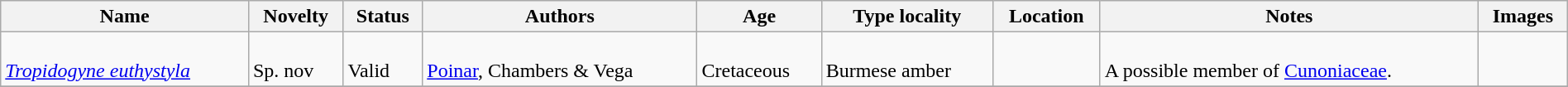<table class="wikitable sortable" align="center" width="100%">
<tr>
<th>Name</th>
<th>Novelty</th>
<th>Status</th>
<th>Authors</th>
<th>Age</th>
<th>Type locality</th>
<th>Location</th>
<th>Notes</th>
<th>Images</th>
</tr>
<tr>
<td><br><em><a href='#'>Tropidogyne euthystyla</a></em></td>
<td><br>Sp. nov</td>
<td><br>Valid</td>
<td><br><a href='#'>Poinar</a>, Chambers & Vega</td>
<td><br>Cretaceous</td>
<td><br>Burmese amber</td>
<td><br></td>
<td><br>A possible member of <a href='#'>Cunoniaceae</a>.</td>
<td></td>
</tr>
<tr>
</tr>
</table>
